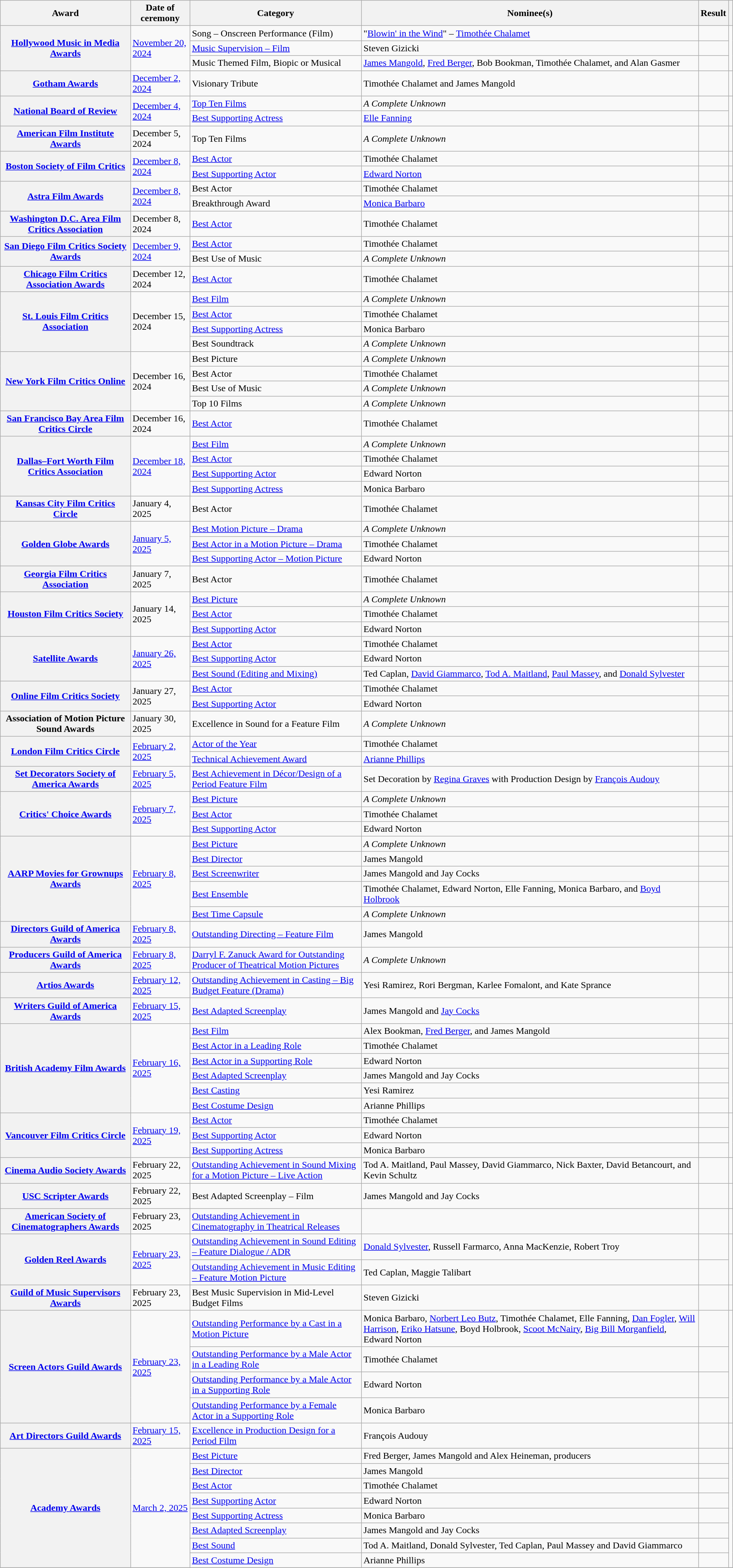<table class="wikitable sortable plainrowheaders">
<tr>
<th scope="col">Award</th>
<th scope="col">Date of ceremony</th>
<th scope="col">Category</th>
<th scope="col">Nominee(s)</th>
<th>Result</th>
<th class="unsortable" scope="col"></th>
</tr>
<tr>
<th rowspan="3" scope="row"><a href='#'>Hollywood Music in Media Awards</a></th>
<td rowspan="3"><a href='#'>November 20, 2024</a></td>
<td>Song – Onscreen Performance (Film)</td>
<td>"<a href='#'>Blowin' in the Wind</a>" – <a href='#'>Timothée Chalamet</a></td>
<td></td>
<td rowspan="3" align="center"></td>
</tr>
<tr>
<td><a href='#'>Music Supervision – Film</a></td>
<td>Steven Gizicki</td>
<td></td>
</tr>
<tr>
<td>Music Themed Film, Biopic or Musical</td>
<td><a href='#'>James Mangold</a>, <a href='#'>Fred Berger</a>, Bob Bookman, Timothée Chalamet, and Alan Gasmer</td>
<td></td>
</tr>
<tr>
<th scope="row"><a href='#'>Gotham Awards</a></th>
<td><a href='#'>December 2, 2024</a></td>
<td>Visionary Tribute</td>
<td>Timothée Chalamet and James Mangold</td>
<td></td>
<td align="center"></td>
</tr>
<tr>
<th rowspan="2" scope="row"><a href='#'>National Board of Review</a></th>
<td rowspan="2"><a href='#'>December 4, 2024</a></td>
<td><a href='#'>Top Ten Films</a></td>
<td><em>A Complete Unknown</em></td>
<td></td>
<td rowspan="2" align="center"></td>
</tr>
<tr>
<td><a href='#'>Best Supporting Actress</a></td>
<td><a href='#'>Elle Fanning</a></td>
<td></td>
</tr>
<tr>
<th scope="row"><a href='#'>American Film Institute Awards</a></th>
<td>December 5, 2024</td>
<td>Top Ten Films</td>
<td><em>A Complete Unknown</em></td>
<td></td>
<td align="center"></td>
</tr>
<tr>
<th rowspan="2" scope="row"><a href='#'>Boston Society of Film Critics</a></th>
<td rowspan="2"><a href='#'>December 8, 2024</a></td>
<td><a href='#'>Best Actor</a></td>
<td>Timothée Chalamet</td>
<td></td>
<td align="center"></td>
</tr>
<tr>
<td><a href='#'>Best Supporting Actor</a></td>
<td><a href='#'>Edward Norton</a></td>
<td></td>
<td align="center"></td>
</tr>
<tr>
<th rowspan="2" scope="row"><a href='#'>Astra Film Awards</a></th>
<td rowspan="2"><a href='#'>December 8, 2024</a></td>
<td>Best Actor</td>
<td>Timothée Chalamet</td>
<td></td>
<td align="center"></td>
</tr>
<tr>
<td>Breakthrough Award</td>
<td><a href='#'>Monica Barbaro</a></td>
<td></td>
<td align="center"></td>
</tr>
<tr>
<th scope="row"><a href='#'>Washington D.C. Area Film Critics Association</a></th>
<td>December 8, 2024</td>
<td><a href='#'>Best Actor</a></td>
<td>Timothée Chalamet</td>
<td></td>
<td align="center"></td>
</tr>
<tr>
<th rowspan="2" scope="row"><a href='#'>San Diego Film Critics Society Awards</a></th>
<td rowspan="2"><a href='#'>December 9, 2024</a></td>
<td><a href='#'>Best Actor</a></td>
<td>Timothée Chalamet</td>
<td></td>
<td rowspan="2" align="center"></td>
</tr>
<tr>
<td>Best Use of Music</td>
<td><em>A Complete Unknown</em></td>
<td></td>
</tr>
<tr>
<th scope="row"><a href='#'>Chicago Film Critics Association Awards</a></th>
<td>December 12, 2024</td>
<td><a href='#'>Best Actor</a></td>
<td>Timothée Chalamet</td>
<td></td>
<td></td>
</tr>
<tr>
<th rowspan="4" scope="row"><a href='#'>St. Louis Film Critics Association</a></th>
<td rowspan="4">December 15, 2024</td>
<td><a href='#'>Best Film</a></td>
<td><em>A Complete Unknown</em></td>
<td></td>
<td rowspan="4" align="center" align="center"></td>
</tr>
<tr>
<td><a href='#'>Best Actor</a></td>
<td>Timothée Chalamet</td>
<td></td>
</tr>
<tr>
<td><a href='#'>Best Supporting Actress</a></td>
<td>Monica Barbaro</td>
<td></td>
</tr>
<tr>
<td>Best Soundtrack</td>
<td><em>A Complete Unknown</em></td>
<td></td>
</tr>
<tr>
<th rowspan="4" scope="row"><a href='#'>New York Film Critics Online</a></th>
<td rowspan="4">December 16, 2024</td>
<td>Best Picture</td>
<td><em>A Complete Unknown</em></td>
<td></td>
<td rowspan="4" align="center"></td>
</tr>
<tr>
<td>Best Actor</td>
<td>Timothée Chalamet</td>
<td></td>
</tr>
<tr>
<td>Best Use of Music</td>
<td><em>A Complete Unknown</em></td>
<td></td>
</tr>
<tr>
<td>Top 10 Films</td>
<td><em>A Complete Unknown</em></td>
<td></td>
</tr>
<tr>
<th scope="row"><a href='#'>San Francisco Bay Area Film Critics Circle</a></th>
<td>December 16, 2024</td>
<td><a href='#'>Best Actor</a></td>
<td>Timothée Chalamet</td>
<td></td>
<td align="center"></td>
</tr>
<tr>
<th rowspan="4" scope="row"><a href='#'>Dallas–Fort Worth Film Critics Association</a></th>
<td rowspan="4"><a href='#'>December 18, 2024</a></td>
<td><a href='#'>Best Film</a></td>
<td><em>A Complete Unknown</em></td>
<td></td>
<td rowspan="4" align="center" align="center"></td>
</tr>
<tr>
<td><a href='#'>Best Actor</a></td>
<td>Timothée Chalamet</td>
<td></td>
</tr>
<tr>
<td><a href='#'>Best Supporting Actor</a></td>
<td>Edward Norton</td>
<td></td>
</tr>
<tr>
<td><a href='#'>Best Supporting Actress</a></td>
<td>Monica Barbaro</td>
<td></td>
</tr>
<tr>
<th scope="row"><a href='#'>Kansas City Film Critics Circle</a></th>
<td>January 4, 2025</td>
<td>Best Actor</td>
<td>Timothée Chalamet</td>
<td></td>
<td align="center"></td>
</tr>
<tr>
<th rowspan="3" scope="row"><a href='#'>Golden Globe Awards</a></th>
<td rowspan="3"><a href='#'>January 5, 2025</a></td>
<td><a href='#'>Best Motion Picture – Drama</a></td>
<td><em>A Complete Unknown</em></td>
<td></td>
<td rowspan="3" align="center"></td>
</tr>
<tr>
<td><a href='#'>Best Actor in a Motion Picture – Drama</a></td>
<td>Timothée Chalamet</td>
<td></td>
</tr>
<tr>
<td><a href='#'>Best Supporting Actor – Motion Picture</a></td>
<td>Edward Norton</td>
<td></td>
</tr>
<tr>
<th scope="row"><a href='#'>Georgia Film Critics Association</a></th>
<td>January 7, 2025</td>
<td>Best Actor</td>
<td>Timothée Chalamet</td>
<td></td>
<td align="center"></td>
</tr>
<tr>
<th rowspan="3" scope="row"><a href='#'>Houston Film Critics Society</a></th>
<td rowspan="3">January 14, 2025</td>
<td><a href='#'>Best Picture</a></td>
<td><em>A Complete Unknown</em></td>
<td></td>
<td rowspan="3" align="center"></td>
</tr>
<tr>
<td><a href='#'>Best Actor</a></td>
<td>Timothée Chalamet</td>
<td></td>
</tr>
<tr>
<td><a href='#'>Best Supporting Actor</a></td>
<td>Edward Norton</td>
<td></td>
</tr>
<tr>
<th rowspan="3" scope="row"><a href='#'>Satellite Awards</a></th>
<td rowspan="3"><a href='#'>January 26, 2025</a></td>
<td><a href='#'>Best Actor</a></td>
<td>Timothée Chalamet</td>
<td></td>
<td rowspan="3" align="center"></td>
</tr>
<tr>
<td><a href='#'>Best Supporting Actor</a></td>
<td>Edward Norton</td>
<td></td>
</tr>
<tr>
<td><a href='#'>Best Sound (Editing and Mixing)</a></td>
<td>Ted Caplan, <a href='#'>David Giammarco</a>, <a href='#'>Tod A. Maitland</a>, <a href='#'>Paul Massey</a>, and <a href='#'>Donald Sylvester</a></td>
<td></td>
</tr>
<tr>
<th rowspan="2" scope="row"><a href='#'>Online Film Critics Society</a></th>
<td rowspan="2">January 27, 2025</td>
<td><a href='#'>Best Actor</a></td>
<td>Timothée Chalamet</td>
<td></td>
<td align="center" rowspan="2"></td>
</tr>
<tr>
<td><a href='#'>Best Supporting Actor</a></td>
<td>Edward Norton</td>
<td></td>
</tr>
<tr>
<th scope="row">Association of Motion Picture Sound Awards</th>
<td>January 30, 2025</td>
<td>Excellence in Sound for a Feature Film</td>
<td><em>A Complete Unknown</em></td>
<td></td>
<td></td>
</tr>
<tr>
<th rowspan="2" scope="row"><a href='#'>London Film Critics Circle</a></th>
<td rowspan="2"><a href='#'>February 2, 2025</a></td>
<td><a href='#'>Actor of the Year</a></td>
<td>Timothée Chalamet</td>
<td></td>
<td rowspan="2" align="center"></td>
</tr>
<tr>
<td><a href='#'>Technical Achievement Award</a></td>
<td><a href='#'>Arianne Phillips</a> </td>
<td></td>
</tr>
<tr>
<th scope="row"><a href='#'>Set Decorators Society of America Awards</a></th>
<td><a href='#'>February 5, 2025</a></td>
<td><a href='#'>Best Achievement in Décor/Design of a Period Feature Film</a></td>
<td>Set Decoration by <a href='#'>Regina Graves</a> with Production Design by <a href='#'>François Audouy</a></td>
<td></td>
<td align="center"></td>
</tr>
<tr>
<th rowspan="3" scope="row"><a href='#'>Critics' Choice Awards</a></th>
<td rowspan="3"><a href='#'>February 7, 2025</a></td>
<td><a href='#'>Best Picture</a></td>
<td><em>A Complete Unknown</em></td>
<td></td>
<td rowspan="3" align="center"></td>
</tr>
<tr>
<td><a href='#'>Best Actor</a></td>
<td>Timothée Chalamet</td>
<td></td>
</tr>
<tr>
<td><a href='#'>Best Supporting Actor</a></td>
<td>Edward Norton</td>
<td></td>
</tr>
<tr>
<th rowspan="5" scope="row"><a href='#'>AARP Movies for Grownups Awards</a></th>
<td rowspan="5"><a href='#'>February 8, 2025</a></td>
<td><a href='#'>Best Picture</a></td>
<td><em>A Complete Unknown</em></td>
<td></td>
<td rowspan="5" align="center"></td>
</tr>
<tr>
<td><a href='#'>Best Director</a></td>
<td>James Mangold</td>
<td></td>
</tr>
<tr>
<td><a href='#'>Best Screenwriter</a></td>
<td>James Mangold and Jay Cocks</td>
<td></td>
</tr>
<tr>
<td><a href='#'>Best Ensemble</a></td>
<td>Timothée Chalamet, Edward Norton, Elle Fanning, Monica Barbaro, and <a href='#'>Boyd Holbrook</a></td>
<td></td>
</tr>
<tr>
<td><a href='#'>Best Time Capsule</a></td>
<td><em>A Complete Unknown</em></td>
<td></td>
</tr>
<tr>
<th scope="row"><a href='#'>Directors Guild of America Awards</a></th>
<td><a href='#'>February 8, 2025</a></td>
<td><a href='#'>Outstanding Directing – Feature Film</a></td>
<td>James Mangold</td>
<td></td>
<td align="center"></td>
</tr>
<tr>
<th scope="row"><a href='#'>Producers Guild of America Awards</a></th>
<td><a href='#'>February 8, 2025</a></td>
<td><a href='#'>Darryl F. Zanuck Award for Outstanding Producer of Theatrical Motion Pictures</a></td>
<td><em>A Complete Unknown</em></td>
<td></td>
<td align="center"></td>
</tr>
<tr>
<th scope="row"><a href='#'>Artios Awards</a></th>
<td><a href='#'>February 12, 2025</a></td>
<td><a href='#'>Outstanding Achievement in Casting – Big Budget Feature (Drama)</a></td>
<td>Yesi Ramirez, Rori Bergman, Karlee Fomalont, and Kate Sprance</td>
<td></td>
<td align="center"></td>
</tr>
<tr>
<th scope="row"><a href='#'>Writers Guild of America Awards</a></th>
<td><a href='#'>February 15, 2025</a></td>
<td><a href='#'>Best Adapted Screenplay</a></td>
<td>James Mangold and <a href='#'>Jay Cocks</a></td>
<td></td>
<td align="center"></td>
</tr>
<tr>
<th scope="row" rowspan="6"><a href='#'>British Academy Film Awards</a></th>
<td rowspan="6"><a href='#'>February 16, 2025</a></td>
<td><a href='#'>Best Film</a></td>
<td>Alex Bookman, <a href='#'>Fred Berger</a>, and James Mangold</td>
<td></td>
<td align="center" rowspan="6"></td>
</tr>
<tr>
<td><a href='#'>Best Actor in a Leading Role</a></td>
<td>Timothée Chalamet</td>
<td></td>
</tr>
<tr>
<td><a href='#'>Best Actor in a Supporting Role</a></td>
<td>Edward Norton</td>
<td></td>
</tr>
<tr>
<td><a href='#'>Best Adapted Screenplay</a></td>
<td>James Mangold and Jay Cocks</td>
<td></td>
</tr>
<tr>
<td><a href='#'>Best Casting</a></td>
<td>Yesi Ramirez</td>
<td></td>
</tr>
<tr>
<td><a href='#'>Best Costume Design</a></td>
<td>Arianne Phillips</td>
<td></td>
</tr>
<tr>
<th rowspan="3" scope="row"><a href='#'>Vancouver Film Critics Circle</a></th>
<td rowspan="3"><a href='#'>February 19, 2025</a></td>
<td><a href='#'>Best Actor</a></td>
<td>Timothée Chalamet</td>
<td></td>
<td align="center" rowspan="3"></td>
</tr>
<tr>
<td><a href='#'>Best Supporting Actor</a></td>
<td>Edward Norton</td>
<td></td>
</tr>
<tr>
<td><a href='#'>Best Supporting Actress</a></td>
<td>Monica Barbaro</td>
<td></td>
</tr>
<tr>
<th scope="row"><a href='#'>Cinema Audio Society Awards</a></th>
<td>February 22, 2025</td>
<td><a href='#'>Outstanding Achievement in Sound Mixing for a Motion Picture – Live Action</a></td>
<td>Tod A. Maitland, Paul Massey, David Giammarco, Nick Baxter, David Betancourt, and Kevin Schultz</td>
<td></td>
<td align="center"></td>
</tr>
<tr>
<th scope="row"><a href='#'>USC Scripter Awards</a></th>
<td>February 22, 2025</td>
<td>Best Adapted Screenplay – Film</td>
<td>James Mangold and Jay Cocks</td>
<td></td>
<td align="center"></td>
</tr>
<tr>
<th scope="row"><a href='#'>American Society of Cinematographers Awards</a></th>
<td>February 23, 2025</td>
<td><a href='#'>Outstanding Achievement in Cinematography in Theatrical Releases</a></td>
<td></td>
<td></td>
<td align="center"></td>
</tr>
<tr>
<th rowspan="2" scope="row"><a href='#'>Golden Reel Awards</a></th>
<td rowspan="2"><a href='#'>February 23, 2025</a></td>
<td><a href='#'>Outstanding Achievement in Sound Editing – Feature Dialogue / ADR</a></td>
<td><a href='#'>Donald Sylvester</a>, Russell Farmarco, Anna MacKenzie, Robert Troy</td>
<td></td>
<td rowspan="2" align="center"></td>
</tr>
<tr>
<td><a href='#'>Outstanding Achievement in Music Editing – Feature Motion Picture</a></td>
<td>Ted Caplan, Maggie Talibart</td>
<td></td>
</tr>
<tr>
<th scope="row"><a href='#'>Guild of Music Supervisors Awards</a></th>
<td>February 23, 2025</td>
<td>Best Music Supervision in Mid-Level Budget Films</td>
<td>Steven Gizicki</td>
<td></td>
<td align="center"></td>
</tr>
<tr>
<th rowspan="4" scope="row"><a href='#'>Screen Actors Guild Awards</a></th>
<td rowspan="4"><a href='#'>February 23, 2025</a></td>
<td><a href='#'>Outstanding Performance by a Cast in a Motion Picture</a></td>
<td>Monica Barbaro, <a href='#'>Norbert Leo Butz</a>, Timothée Chalamet, Elle Fanning, <a href='#'>Dan Fogler</a>, <a href='#'>Will Harrison</a>, <a href='#'>Eriko Hatsune</a>, Boyd Holbrook, <a href='#'>Scoot McNairy</a>, <a href='#'>Big Bill Morganfield</a>, Edward Norton</td>
<td></td>
<td rowspan="4" align="center" align="center"></td>
</tr>
<tr>
<td><a href='#'>Outstanding Performance by a Male Actor in a Leading Role</a></td>
<td>Timothée Chalamet</td>
<td></td>
</tr>
<tr>
<td><a href='#'>Outstanding Performance by a Male Actor in a Supporting Role</a></td>
<td>Edward Norton</td>
<td></td>
</tr>
<tr>
<td><a href='#'>Outstanding Performance by a Female Actor in a Supporting Role</a></td>
<td>Monica Barbaro</td>
<td></td>
</tr>
<tr>
<th scope="row"><a href='#'>Art Directors Guild Awards</a></th>
<td><a href='#'>February 15, 2025</a></td>
<td><a href='#'>Excellence in Production Design for a Period Film</a></td>
<td>François Audouy</td>
<td></td>
<td align="center"></td>
</tr>
<tr>
<th rowspan="8" scope="row"><a href='#'>Academy Awards</a></th>
<td rowspan="8"><a href='#'>March 2, 2025</a></td>
<td><a href='#'>Best Picture</a></td>
<td>Fred Berger, James Mangold and Alex Heineman, producers</td>
<td></td>
<td rowspan="8" align="center" align="center"></td>
</tr>
<tr>
<td><a href='#'>Best Director</a></td>
<td>James Mangold</td>
<td></td>
</tr>
<tr>
<td><a href='#'>Best Actor</a></td>
<td>Timothée Chalamet</td>
<td></td>
</tr>
<tr>
<td><a href='#'>Best Supporting Actor</a></td>
<td>Edward Norton</td>
<td></td>
</tr>
<tr>
<td><a href='#'>Best Supporting Actress</a></td>
<td>Monica Barbaro</td>
<td></td>
</tr>
<tr>
<td><a href='#'>Best Adapted Screenplay</a></td>
<td>James Mangold and Jay Cocks</td>
<td></td>
</tr>
<tr>
<td><a href='#'>Best Sound</a></td>
<td>Tod A. Maitland, Donald Sylvester, Ted Caplan, Paul Massey and David Giammarco</td>
<td></td>
</tr>
<tr>
<td><a href='#'>Best Costume Design</a></td>
<td>Arianne Phillips</td>
<td></td>
</tr>
<tr>
</tr>
</table>
